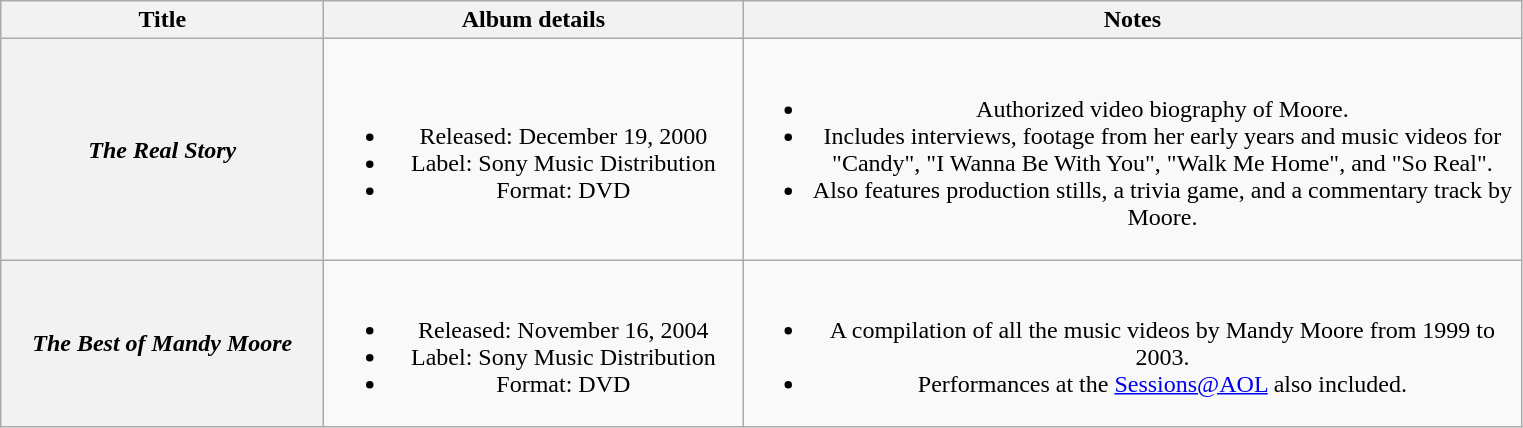<table class="wikitable plainrowheaders" style="text-align:center;" border="1">
<tr>
<th scope="col" style="width:13em;">Title</th>
<th scope="col" style="width:17em;">Album details</th>
<th scope="col" style="width:32em;">Notes</th>
</tr>
<tr>
<th scope="row"><em>The Real Story</em></th>
<td><br><ul><li>Released: December 19, 2000</li><li>Label: Sony Music Distribution</li><li>Format: DVD</li></ul></td>
<td><br><ul><li>Authorized video biography of Moore.</li><li>Includes interviews, footage from her early years and music videos for "Candy", "I Wanna Be With You", "Walk Me Home", and "So Real".</li><li>Also features production stills, a trivia game, and a commentary track by Moore.</li></ul></td>
</tr>
<tr>
<th scope="row"><em>The Best of Mandy Moore</em></th>
<td><br><ul><li>Released: November 16, 2004</li><li>Label: Sony Music Distribution</li><li>Format: DVD</li></ul></td>
<td><br><ul><li>A compilation of all the music videos by Mandy Moore from 1999 to 2003.</li><li>Performances at the <a href='#'>Sessions@AOL</a> also included.</li></ul></td>
</tr>
</table>
